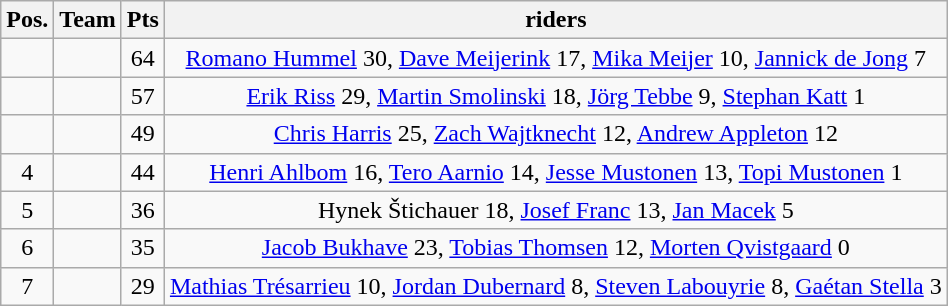<table class=wikitable>
<tr>
<th>Pos.</th>
<th>Team</th>
<th>Pts</th>
<th>riders</th>
</tr>
<tr align=center>
<td></td>
<td align=left></td>
<td>64</td>
<td><a href='#'>Romano Hummel</a> 30, <a href='#'>Dave Meijerink</a> 17, <a href='#'>Mika Meijer</a> 10, <a href='#'>Jannick de Jong</a> 7</td>
</tr>
<tr align=center>
<td></td>
<td align=left></td>
<td>57</td>
<td><a href='#'>Erik Riss</a> 29, <a href='#'>Martin Smolinski</a> 18, <a href='#'>Jörg Tebbe</a> 9, <a href='#'>Stephan Katt</a> 1</td>
</tr>
<tr align=center>
<td></td>
<td align=left></td>
<td>49</td>
<td><a href='#'>Chris Harris</a> 25, <a href='#'>Zach Wajtknecht</a> 12, <a href='#'>Andrew Appleton</a> 12</td>
</tr>
<tr align=center>
<td>4</td>
<td align=left></td>
<td>44</td>
<td><a href='#'>Henri Ahlbom</a> 16, <a href='#'>Tero Aarnio</a> 14, <a href='#'>Jesse Mustonen</a> 13, <a href='#'>Topi Mustonen</a> 1</td>
</tr>
<tr align=center>
<td>5</td>
<td align=left></td>
<td>36</td>
<td>Hynek Štichauer 18, <a href='#'>Josef Franc</a> 13, <a href='#'>Jan Macek</a> 5</td>
</tr>
<tr align=center>
<td>6</td>
<td align=left></td>
<td>35</td>
<td><a href='#'>Jacob Bukhave</a> 23, <a href='#'>Tobias Thomsen</a> 12, <a href='#'>Morten Qvistgaard</a> 0</td>
</tr>
<tr align=center>
<td>7</td>
<td align=left></td>
<td>29</td>
<td><a href='#'>Mathias Trésarrieu</a> 10, <a href='#'>Jordan Dubernard</a> 8, <a href='#'>Steven Labouyrie</a> 8, <a href='#'>Gaétan Stella</a> 3</td>
</tr>
</table>
